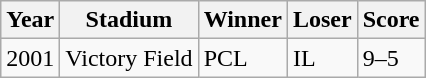<table class="wikitable sortable">
<tr>
<th>Year</th>
<th>Stadium</th>
<th>Winner</th>
<th>Loser</th>
<th>Score</th>
</tr>
<tr>
<td>2001</td>
<td>Victory Field</td>
<td>PCL</td>
<td>IL</td>
<td>9–5</td>
</tr>
</table>
